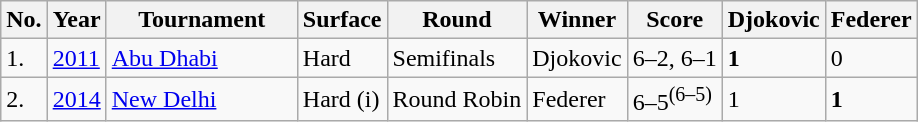<table class="sortable wikitable">
<tr>
<th>No.</th>
<th>Year</th>
<th width=120>Tournament</th>
<th>Surface</th>
<th>Round</th>
<th>Winner</th>
<th>Score</th>
<th>Djokovic</th>
<th>Federer</th>
</tr>
<tr>
<td>1.</td>
<td><a href='#'>2011</a></td>
<td><a href='#'>Abu Dhabi</a></td>
<td>Hard</td>
<td>Semifinals</td>
<td>Djokovic</td>
<td>6–2, 6–1</td>
<td><strong>1</strong></td>
<td>0</td>
</tr>
<tr>
<td>2.</td>
<td><a href='#'>2014</a></td>
<td><a href='#'>New Delhi</a></td>
<td>Hard (i)</td>
<td>Round Robin</td>
<td>Federer</td>
<td>6–5<sup>(6–5)</sup></td>
<td>1</td>
<td><strong>1</strong></td>
</tr>
</table>
